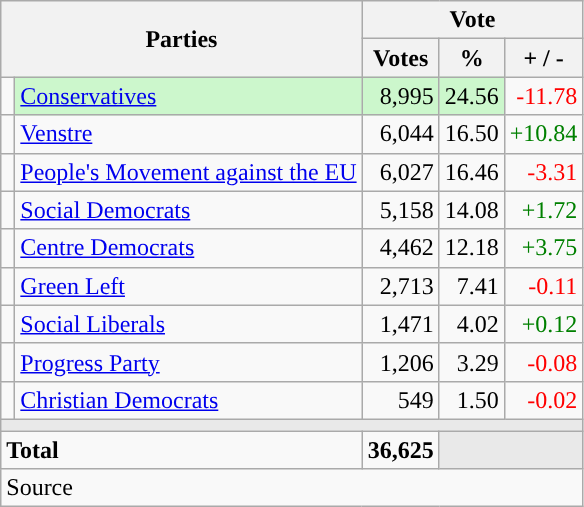<table class="wikitable" style="text-align:right;">
<tr>
<th style="text-align:centre;" rowspan="2" colspan="2" width="225">Parties</th>
<th colspan="3">Vote</th>
</tr>
<tr>
<th width="15">Votes</th>
<th width="15">%</th>
<th width="15">+ / -</th>
</tr>
<tr>
<td width="2" style="color:inherit;background:"></td>
<td bgcolor=#ccf7cc   align="left"><a href='#'>Conservatives</a></td>
<td bgcolor=#ccf7cc>8,995</td>
<td bgcolor=#ccf7cc>24.56</td>
<td style=color:red;>-11.78</td>
</tr>
<tr>
<td width="2" style="color:inherit;background:"></td>
<td align="left"><a href='#'>Venstre</a></td>
<td>6,044</td>
<td>16.50</td>
<td style=color:green;>+10.84</td>
</tr>
<tr>
<td width="2" style="color:inherit;background:"></td>
<td align="left"><a href='#'>People's Movement against the EU</a></td>
<td>6,027</td>
<td>16.46</td>
<td style=color:red;>-3.31</td>
</tr>
<tr>
<td width="2" style="color:inherit;background:"></td>
<td align="left"><a href='#'>Social Democrats</a></td>
<td>5,158</td>
<td>14.08</td>
<td style=color:green;>+1.72</td>
</tr>
<tr>
<td width="2" style="color:inherit;background:"></td>
<td align="left"><a href='#'>Centre Democrats</a></td>
<td>4,462</td>
<td>12.18</td>
<td style=color:green;>+3.75</td>
</tr>
<tr>
<td width="2" style="color:inherit;background:"></td>
<td align="left"><a href='#'>Green Left</a></td>
<td>2,713</td>
<td>7.41</td>
<td style=color:red;>-0.11</td>
</tr>
<tr>
<td width="2" style="color:inherit;background:"></td>
<td align="left"><a href='#'>Social Liberals</a></td>
<td>1,471</td>
<td>4.02</td>
<td style=color:green;>+0.12</td>
</tr>
<tr>
<td width="2" style="color:inherit;background:"></td>
<td align="left"><a href='#'>Progress Party</a></td>
<td>1,206</td>
<td>3.29</td>
<td style=color:red;>-0.08</td>
</tr>
<tr>
<td width="2" style="color:inherit;background:"></td>
<td align="left"><a href='#'>Christian Democrats</a></td>
<td>549</td>
<td>1.50</td>
<td style=color:red;>-0.02</td>
</tr>
<tr>
<td colspan="7" bgcolor="#E9E9E9"></td>
</tr>
<tr>
<td align="left" colspan="2"><strong>Total</strong></td>
<td><strong>36,625</strong></td>
<td bgcolor="#E9E9E9" colspan="2"></td>
</tr>
<tr>
<td align="left" colspan="6">Source</td>
</tr>
</table>
